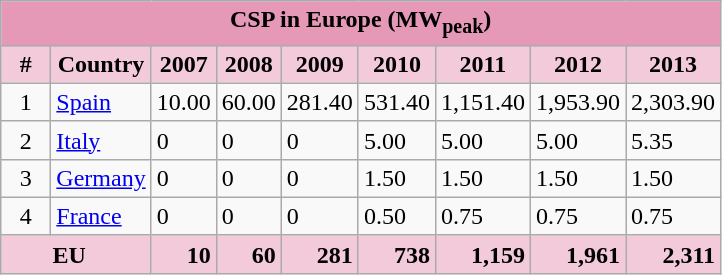<table class="wikitable sortable">
<tr>
<th colspan=9 align=center style="background-color: #E698B7;">CSP in Europe (MW<sub>peak</sub>)</th>
</tr>
<tr>
<th style="background-color: #F2CADA; width: 26px;" class="unsortable">#</th>
<th style="background-color: #F2CADA;">Country</th>
<th style="background-color: #F2CADA;">2007</th>
<th style="background-color: #F2CADA;">2008</th>
<th style="background-color: #F2CADA;">2009</th>
<th style="background-color: #F2CADA;">2010</th>
<th style="background-color: #F2CADA;">2011</th>
<th style="background-color: #F2CADA;">2012</th>
<th style="background-color: #F2CADA;">2013</th>
</tr>
<tr>
<td align=center>1</td>
<td align=left> <a href='#'>Spain</a></td>
<td>10.00</td>
<td>60.00</td>
<td>281.40</td>
<td>531.40</td>
<td>1,151.40</td>
<td>1,953.90</td>
<td>2,303.90</td>
</tr>
<tr>
<td align=center>2</td>
<td align=left> <a href='#'>Italy</a></td>
<td>0</td>
<td>0</td>
<td>0</td>
<td>5.00</td>
<td>5.00</td>
<td>5.00</td>
<td>5.35</td>
</tr>
<tr>
<td align=center>3</td>
<td align=left> <a href='#'>Germany</a></td>
<td>0</td>
<td>0</td>
<td>0</td>
<td>1.50</td>
<td>1.50</td>
<td>1.50</td>
<td>1.50</td>
</tr>
<tr>
<td align=center>4</td>
<td align=left> <a href='#'>France</a></td>
<td>0</td>
<td>0</td>
<td>0</td>
<td>0.50</td>
<td>0.75</td>
<td>0.75</td>
<td>0.75</td>
</tr>
<tr>
<th colspan=2 style="background-color: #F2CADA; text-align: left; padding-left: 34px;"> EU</th>
<th style="background-color: #F2CADA; text-align: right;">10</th>
<th style="background-color: #F2CADA; text-align: right;">60</th>
<th style="background-color: #F2CADA; text-align: right;">281</th>
<th style="background-color: #F2CADA; text-align: right;">738</th>
<th style="background-color: #F2CADA; text-align: right;">1,159</th>
<th style="background-color: #F2CADA; text-align: right;">1,961</th>
<th style="background-color: #F2CADA; text-align: right;">2,311</th>
</tr>
</table>
